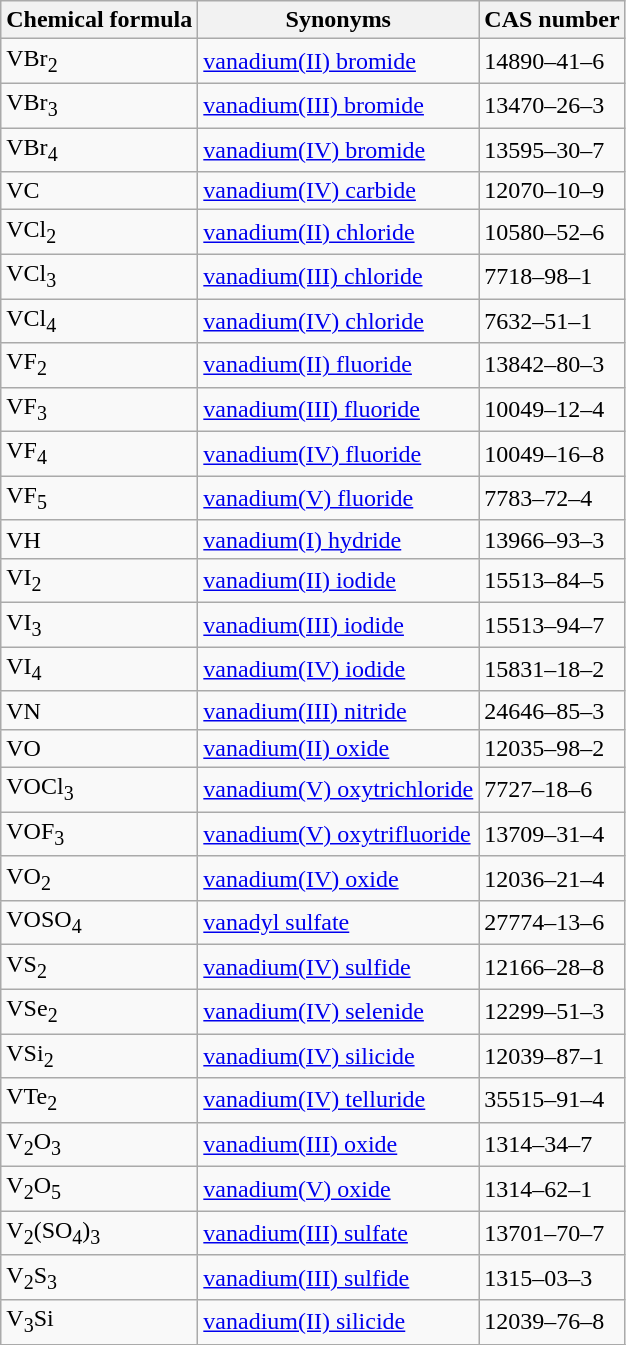<table class="wikitable">
<tr>
<th>Chemical formula</th>
<th>Synonyms</th>
<th>CAS number</th>
</tr>
<tr>
<td>VBr<sub>2</sub></td>
<td><a href='#'>vanadium(II) bromide</a></td>
<td>14890–41–6</td>
</tr>
<tr>
<td>VBr<sub>3</sub></td>
<td><a href='#'>vanadium(III) bromide</a></td>
<td>13470–26–3</td>
</tr>
<tr>
<td>VBr<sub>4</sub></td>
<td><a href='#'>vanadium(IV) bromide</a></td>
<td>13595–30–7</td>
</tr>
<tr>
<td>VC</td>
<td><a href='#'>vanadium(IV) carbide</a></td>
<td>12070–10–9</td>
</tr>
<tr>
<td>VCl<sub>2</sub></td>
<td><a href='#'>vanadium(II) chloride</a></td>
<td>10580–52–6</td>
</tr>
<tr>
<td>VCl<sub>3</sub></td>
<td><a href='#'>vanadium(III) chloride</a></td>
<td>7718–98–1</td>
</tr>
<tr>
<td>VCl<sub>4</sub></td>
<td><a href='#'>vanadium(IV) chloride</a></td>
<td>7632–51–1</td>
</tr>
<tr>
<td>VF<sub>2</sub></td>
<td><a href='#'>vanadium(II) fluoride</a></td>
<td>13842–80–3</td>
</tr>
<tr>
<td>VF<sub>3</sub></td>
<td><a href='#'>vanadium(III) fluoride</a></td>
<td>10049–12–4</td>
</tr>
<tr>
<td>VF<sub>4</sub></td>
<td><a href='#'>vanadium(IV) fluoride</a></td>
<td>10049–16–8</td>
</tr>
<tr>
<td>VF<sub>5</sub></td>
<td><a href='#'>vanadium(V) fluoride</a></td>
<td>7783–72–4</td>
</tr>
<tr>
<td>VH</td>
<td><a href='#'>vanadium(I) hydride</a></td>
<td>13966–93–3</td>
</tr>
<tr>
<td>VI<sub>2</sub></td>
<td><a href='#'>vanadium(II) iodide</a></td>
<td>15513–84–5</td>
</tr>
<tr>
<td>VI<sub>3</sub></td>
<td><a href='#'>vanadium(III) iodide</a></td>
<td>15513–94–7</td>
</tr>
<tr>
<td>VI<sub>4</sub></td>
<td><a href='#'>vanadium(IV) iodide</a></td>
<td>15831–18–2</td>
</tr>
<tr>
<td>VN</td>
<td><a href='#'>vanadium(III) nitride</a></td>
<td>24646–85–3</td>
</tr>
<tr>
<td>VO</td>
<td><a href='#'>vanadium(II) oxide</a></td>
<td>12035–98–2</td>
</tr>
<tr>
<td>VOCl<sub>3</sub></td>
<td><a href='#'>vanadium(V) oxytrichloride</a></td>
<td>7727–18–6</td>
</tr>
<tr>
<td>VOF<sub>3</sub></td>
<td><a href='#'>vanadium(V) oxytrifluoride</a></td>
<td>13709–31–4</td>
</tr>
<tr>
<td>VO<sub>2</sub></td>
<td><a href='#'>vanadium(IV) oxide</a></td>
<td>12036–21–4</td>
</tr>
<tr>
<td>VOSO<sub>4</sub></td>
<td><a href='#'>vanadyl sulfate</a></td>
<td>27774–13–6</td>
</tr>
<tr>
<td>VS<sub>2</sub></td>
<td><a href='#'>vanadium(IV) sulfide</a></td>
<td>12166–28–8</td>
</tr>
<tr>
<td>VSe<sub>2</sub></td>
<td><a href='#'>vanadium(IV) selenide</a></td>
<td>12299–51–3</td>
</tr>
<tr>
<td>VSi<sub>2</sub></td>
<td><a href='#'>vanadium(IV) silicide</a></td>
<td>12039–87–1</td>
</tr>
<tr>
<td>VTe<sub>2</sub></td>
<td><a href='#'>vanadium(IV) telluride</a></td>
<td>35515–91–4</td>
</tr>
<tr>
<td>V<sub>2</sub>O<sub>3</sub></td>
<td><a href='#'>vanadium(III) oxide</a></td>
<td>1314–34–7</td>
</tr>
<tr>
<td>V<sub>2</sub>O<sub>5</sub></td>
<td><a href='#'>vanadium(V) oxide</a></td>
<td>1314–62–1</td>
</tr>
<tr>
<td>V<sub>2</sub>(SO<sub>4</sub>)<sub>3</sub></td>
<td><a href='#'>vanadium(III) sulfate</a></td>
<td>13701–70–7</td>
</tr>
<tr>
<td>V<sub>2</sub>S<sub>3</sub></td>
<td><a href='#'>vanadium(III) sulfide</a></td>
<td>1315–03–3</td>
</tr>
<tr>
<td>V<sub>3</sub>Si</td>
<td><a href='#'>vanadium(II) silicide</a></td>
<td>12039–76–8</td>
</tr>
<tr>
</tr>
</table>
